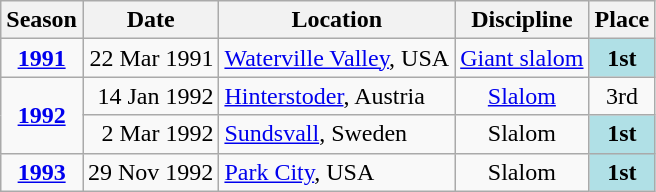<table class="wikitable">
<tr>
<th>Season</th>
<th>Date</th>
<th>Location</th>
<th>Discipline</th>
<th>Place</th>
</tr>
<tr>
<td align=center><strong><a href='#'>1991</a></strong></td>
<td align=right>22 Mar 1991</td>
<td> <a href='#'>Waterville Valley</a>, USA</td>
<td align=center><a href='#'>Giant slalom</a></td>
<td bgcolor="#BOEOE6" align=center><strong>1st</strong></td>
</tr>
<tr>
<td align=center rowspan=2><strong><a href='#'>1992</a></strong></td>
<td align=right>14 Jan 1992</td>
<td> <a href='#'>Hinterstoder</a>, Austria</td>
<td align=center><a href='#'>Slalom</a></td>
<td align=center>3rd</td>
</tr>
<tr>
<td align=right>2 Mar 1992</td>
<td> <a href='#'>Sundsvall</a>, Sweden</td>
<td align=center>Slalom</td>
<td bgcolor="#BOEOE6" align=center><strong>1st</strong></td>
</tr>
<tr>
<td align=center><strong><a href='#'>1993</a></strong></td>
<td align=right>29 Nov 1992</td>
<td> <a href='#'>Park City</a>, USA</td>
<td align=center>Slalom</td>
<td bgcolor="#BOEOE6" align=center><strong>1st</strong></td>
</tr>
</table>
